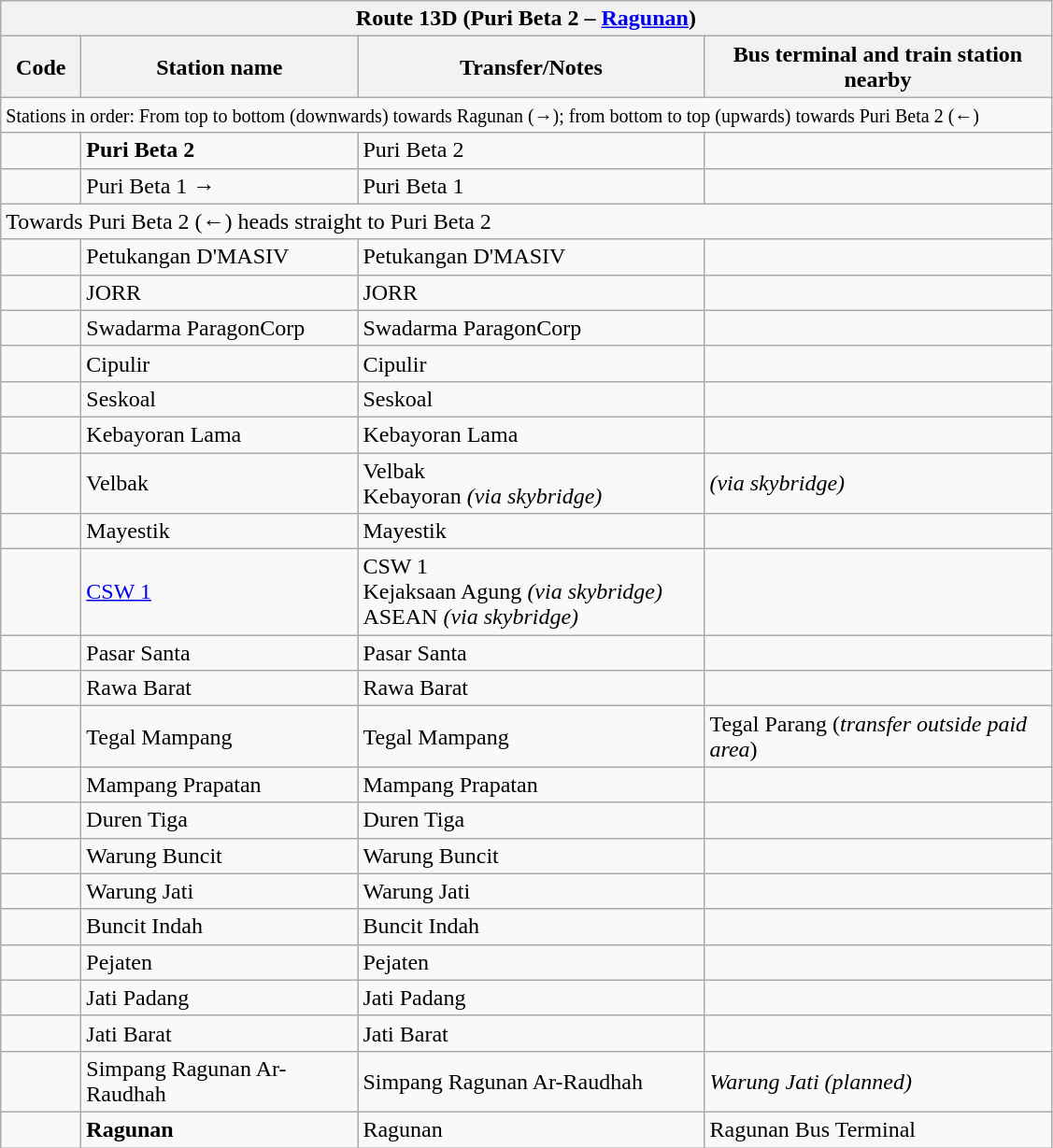<table class="wikitable" style="font-size:100%">
<tr>
<th colspan="4" align="left"> Route 13D (Puri Beta 2 – <a href='#'>Ragunan</a>)</th>
</tr>
<tr>
<th width="50">Code</th>
<th width="190">Station name</th>
<th width="240">Transfer/Notes</th>
<th width="240">Bus terminal and train station nearby</th>
</tr>
<tr>
<td colspan="4"><small>Stations in order: From top to bottom (downwards) towards Ragunan (→); from bottom to top (upwards) towards Puri Beta 2 (←)</small></td>
</tr>
<tr>
<td align="center"><strong></strong></td>
<td><strong>Puri Beta 2</strong></td>
<td>    Puri Beta 2</td>
<td></td>
</tr>
<tr>
<td align="center"><strong></strong></td>
<td>Puri Beta 1 →</td>
<td>    Puri Beta 1</td>
<td></td>
</tr>
<tr>
<td colspan="4">Towards Puri Beta 2 (←) heads straight to Puri Beta 2</td>
</tr>
<tr>
<td align="center"><strong></strong></td>
<td>Petukangan D'MASIV</td>
<td>    Petukangan D'MASIV</td>
<td></td>
</tr>
<tr>
<td align="center"><strong></strong></td>
<td>JORR</td>
<td>   JORR</td>
<td></td>
</tr>
<tr>
<td align="center"><strong></strong></td>
<td>Swadarma ParagonCorp</td>
<td>   Swadarma ParagonCorp</td>
<td></td>
</tr>
<tr>
<td align="center"><strong></strong></td>
<td>Cipulir</td>
<td>   Cipulir</td>
<td></td>
</tr>
<tr>
<td align="center"><strong></strong></td>
<td>Seskoal</td>
<td>   Seskoal</td>
<td></td>
</tr>
<tr>
<td align="center"><strong></strong></td>
<td>Kebayoran Lama</td>
<td>   Kebayoran Lama</td>
<td></td>
</tr>
<tr>
<td align="center"><strong></strong></td>
<td>Velbak</td>
<td>    Velbak<br> Kebayoran <em>(via skybridge)</em></td>
<td>  <em>(via skybridge)</em></td>
</tr>
<tr>
<td align="center"><strong></strong></td>
<td>Mayestik</td>
<td>   Mayestik</td>
<td></td>
</tr>
<tr>
<td align="center"><strong></strong></td>
<td><a href='#'>CSW 1</a></td>
<td>    CSW 1<br> Kejaksaan Agung <em>(via skybridge)</em><br>  ASEAN <em>(via skybridge)</em></td>
<td> </td>
</tr>
<tr>
<td align="center"><strong></strong></td>
<td>Pasar Santa</td>
<td>    Pasar Santa</td>
<td></td>
</tr>
<tr>
<td align="center"><strong></strong></td>
<td>Rawa Barat</td>
<td>    Rawa Barat</td>
<td></td>
</tr>
<tr>
<td align="center"><strong></strong></td>
<td>Tegal Mampang</td>
<td>     Tegal Mampang</td>
<td>   Tegal Parang (<em>transfer outside paid area</em>)</td>
</tr>
<tr>
<td align="center"><strong></strong></td>
<td>Mampang Prapatan</td>
<td>    Mampang Prapatan</td>
<td></td>
</tr>
<tr>
<td align="center"><strong></strong></td>
<td>Duren Tiga</td>
<td>     Duren Tiga</td>
<td></td>
</tr>
<tr>
<td align="center"><strong></strong></td>
<td>Warung Buncit</td>
<td>     Warung Buncit</td>
<td></td>
</tr>
<tr>
<td align="center"><strong></strong></td>
<td>Warung Jati</td>
<td>     Warung Jati</td>
<td></td>
</tr>
<tr>
<td align="center"><strong></strong></td>
<td>Buncit Indah</td>
<td>     Buncit Indah</td>
<td></td>
</tr>
<tr>
<td align="center"><strong></strong></td>
<td>Pejaten</td>
<td>      Pejaten</td>
<td></td>
</tr>
<tr>
<td align="center"><strong></strong></td>
<td>Jati Padang</td>
<td>      Jati Padang</td>
<td></td>
</tr>
<tr>
<td align="center"><strong></strong></td>
<td>Jati Barat</td>
<td>     Jati Barat</td>
<td></td>
</tr>
<tr>
<td align="center"><strong></strong></td>
<td>Simpang Ragunan Ar-Raudhah</td>
<td>     Simpang Ragunan Ar-Raudhah</td>
<td> <em>Warung Jati (planned)</em></td>
</tr>
<tr>
<td align="center"><strong></strong></td>
<td><strong>Ragunan</strong></td>
<td>     Ragunan</td>
<td> Ragunan Bus Terminal</td>
</tr>
</table>
